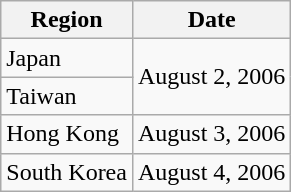<table class="wikitable">
<tr>
<th>Region</th>
<th>Date</th>
</tr>
<tr>
<td>Japan</td>
<td rowspan="2">August 2, 2006</td>
</tr>
<tr>
<td>Taiwan</td>
</tr>
<tr>
<td>Hong Kong</td>
<td>August 3, 2006</td>
</tr>
<tr>
<td>South Korea</td>
<td>August 4, 2006</td>
</tr>
</table>
